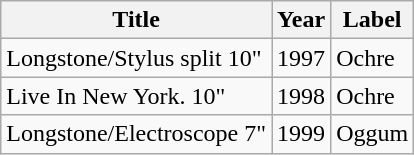<table class="wikitable">
<tr>
<th>Title</th>
<th>Year</th>
<th>Label</th>
</tr>
<tr>
<td>Longstone/Stylus split 10"</td>
<td>1997</td>
<td>Ochre</td>
</tr>
<tr>
<td>Live In New York. 10"</td>
<td>1998</td>
<td>Ochre</td>
</tr>
<tr>
<td>Longstone/Electroscope 7"</td>
<td>1999</td>
<td>Oggum</td>
</tr>
</table>
